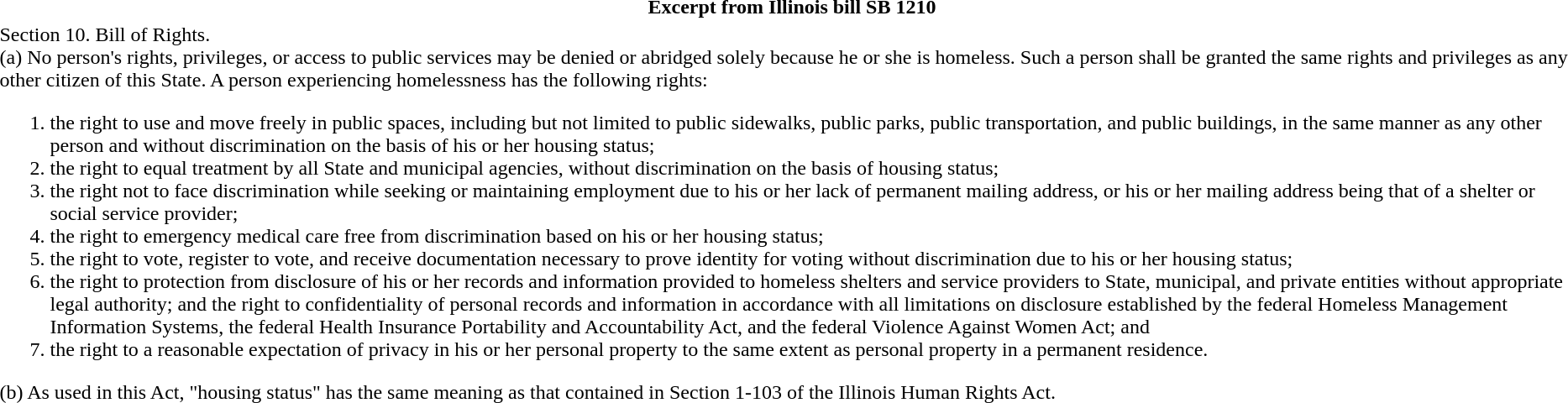<table class="toccolours collapsible collapsed" style="width:100%; background:inherit">
<tr>
<th>Excerpt from Illinois bill SB 1210</th>
</tr>
<tr>
<td>Section 10. Bill of Rights.<br>(a) No person's rights, privileges, or access to public services may be denied or abridged solely because he or she is homeless. Such a person shall be granted the same rights and privileges as any other citizen of this State. A person experiencing homelessness has the following rights:<ol><li>the right to use and move freely in public spaces, including but not limited to public sidewalks, public parks, public transportation, and public buildings, in the same manner as any other person and without discrimination on the basis of his or her housing status;</li><li>the right to equal treatment by all State and municipal agencies, without discrimination on the basis of housing status;</li><li>the right not to face discrimination while seeking or maintaining employment due to his or her lack of permanent mailing address, or his or her mailing address being that of a shelter or social service provider;</li><li>the right to emergency medical care free from discrimination based on his or her housing status;</li><li>the right to vote, register to vote, and receive documentation necessary to prove identity for voting without discrimination due to his or her housing status;</li><li>the right to protection from disclosure of his or her records and information provided to homeless shelters and service providers to State, municipal, and private entities without appropriate legal authority; and the right to confidentiality of personal records and information in accordance with all limitations on disclosure established by the federal Homeless Management Information Systems, the federal Health Insurance Portability and Accountability Act, and the federal Violence Against Women Act; and</li><li>the right to a reasonable expectation of privacy in his or her personal property to the same extent as personal property in a permanent residence.</li></ol>(b) As used in this Act, "housing status" has the same meaning as that contained in Section 1-103 of the Illinois Human Rights Act.</td>
</tr>
</table>
